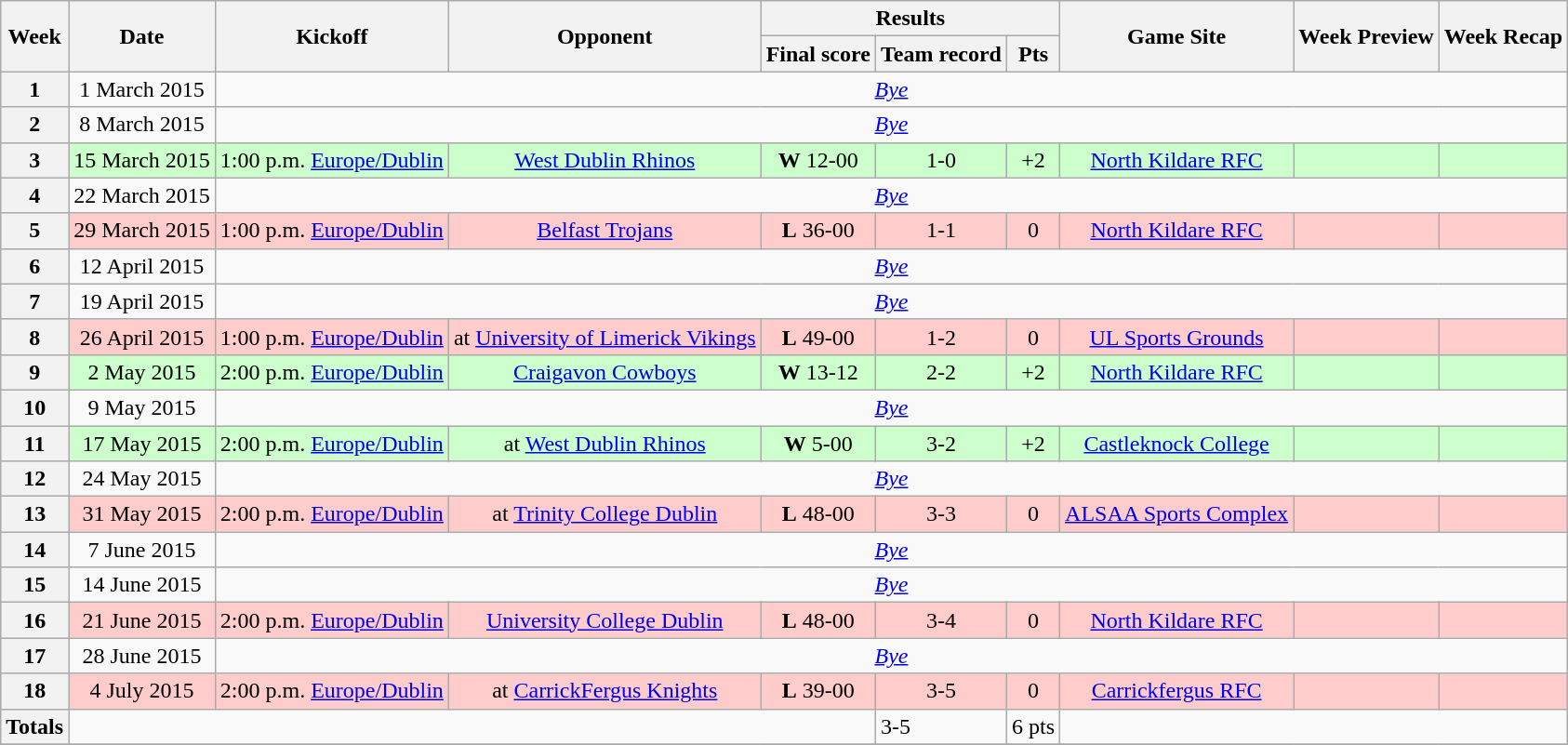<table class="wikitable" style="align=center">
<tr>
<th rowspan="2">Week</th>
<th rowspan="2">Date</th>
<th rowspan="2">Kickoff</th>
<th rowspan="2">Opponent</th>
<th colspan="3">Results</th>
<th rowspan="2">Game Site</th>
<th rowspan="2">Week Preview</th>
<th rowspan="2">Week Recap</th>
</tr>
<tr>
<th>Final score</th>
<th>Team record</th>
<th>Pts</th>
</tr>
<tr style="text-align:center;">
<th>1</th>
<td>1 March 2015</td>
<td colspan="8" style="text-align:center;"><em><a href='#'>Bye</a></em></td>
</tr>
<tr style="text-align:center;">
<th>2</th>
<td>8 March 2015</td>
<td colspan="8" style="text-align:center;"><em><a href='#'>Bye</a></em></td>
</tr>
<tr style="background:#cfc; text-align:center;">
<th>3</th>
<td>15 March 2015</td>
<td>1:00 p.m. <a href='#'>Europe/Dublin</a></td>
<td><a href='#'>West Dublin Rhinos</a></td>
<td><strong>W</strong> 12-00</td>
<td>1-0</td>
<td>+2</td>
<td><a href='#'>North Kildare RFC</a></td>
<td></td>
<td></td>
</tr>
<tr style="text-align:center;">
<th>4</th>
<td>22 March 2015</td>
<td colspan="8" style="text-align:center;"><em><a href='#'>Bye</a></em></td>
</tr>
<tr style="background:#fcc; text-align:center;">
<th>5</th>
<td>29 March 2015</td>
<td>1:00 p.m. <a href='#'>Europe/Dublin</a></td>
<td><a href='#'>Belfast Trojans</a></td>
<td><strong>L</strong> 36-00</td>
<td>1-1</td>
<td>0</td>
<td><a href='#'>North Kildare RFC</a></td>
<td></td>
<td></td>
</tr>
<tr style="text-align:center;">
<th>6</th>
<td>12 April 2015</td>
<td colspan="8" style="text-align:center;"><em><a href='#'>Bye</a></em></td>
</tr>
<tr style="text-align:center;">
<th>7</th>
<td>19 April 2015</td>
<td colspan="8" style="text-align:center;"><em><a href='#'>Bye</a></em></td>
</tr>
<tr style="background:#fcc; text-align:center;">
<th>8</th>
<td>26 April 2015</td>
<td>1:00 p.m. <a href='#'>Europe/Dublin</a></td>
<td>at <a href='#'>University of Limerick Vikings</a></td>
<td><strong>L</strong> 49-00</td>
<td>1-2</td>
<td>0</td>
<td><a href='#'>UL Sports Grounds</a></td>
<td></td>
<td></td>
</tr>
<tr style="background:#cfc; text-align:center;">
<th>9</th>
<td>2 May 2015</td>
<td>2:00 p.m. <a href='#'>Europe/Dublin</a></td>
<td><a href='#'>Craigavon Cowboys</a></td>
<td><strong>W</strong> 13-12</td>
<td>2-2</td>
<td>+2</td>
<td><a href='#'>North Kildare RFC</a></td>
<td></td>
<td></td>
</tr>
<tr style="text-align:center;">
<th>10</th>
<td>9 May 2015</td>
<td colspan="8" style="text-align:center;"><em><a href='#'>Bye</a></em></td>
</tr>
<tr style="background:#cfc; text-align:center;">
<th>11</th>
<td>17 May 2015</td>
<td>2:00 p.m. <a href='#'>Europe/Dublin</a></td>
<td>at <a href='#'>West Dublin Rhinos</a></td>
<td><strong>W</strong> 5-00</td>
<td>3-2</td>
<td>+2</td>
<td><a href='#'>Castleknock College</a></td>
<td></td>
<td></td>
</tr>
<tr style="text-align:center;">
<th>12</th>
<td>24 May 2015</td>
<td colspan="8" style="text-align:center;"><em><a href='#'>Bye</a></em></td>
</tr>
<tr style="background:#fcc; text-align:center;">
<th>13</th>
<td>31 May 2015</td>
<td>2:00 p.m. <a href='#'>Europe/Dublin</a></td>
<td>at <a href='#'>Trinity College Dublin</a></td>
<td><strong>L</strong> 48-00</td>
<td>3-3</td>
<td>0</td>
<td><a href='#'>ALSAA Sports Complex</a></td>
<td></td>
<td></td>
</tr>
<tr style="text-align:center;">
<th>14</th>
<td>7 June 2015</td>
<td colspan="8" style="text-align:center;"><em><a href='#'>Bye</a></em></td>
</tr>
<tr style="text-align:center;">
<th>15</th>
<td>14 June 2015</td>
<td colspan="8" style="text-align:center;"><em><a href='#'>Bye</a></em></td>
</tr>
<tr style="background:#fcc; text-align:center;">
<th>16</th>
<td>21 June 2015</td>
<td>2:00 p.m. <a href='#'>Europe/Dublin</a></td>
<td><a href='#'>University College Dublin</a></td>
<td><strong>L</strong> 48-00</td>
<td>3-4</td>
<td>0</td>
<td><a href='#'>North Kildare RFC</a></td>
<td></td>
<td></td>
</tr>
<tr style="text-align:center;">
<th>17</th>
<td>28 June 2015</td>
<td colspan="8" style="text-align:center;"><em><a href='#'>Bye</a></em></td>
</tr>
<tr style="background:#fcc; text-align:center;">
<th>18</th>
<td>4 July 2015</td>
<td>2:00 p.m. <a href='#'>Europe/Dublin</a></td>
<td>at <a href='#'>CarrickFergus Knights</a></td>
<td><strong>L</strong> 39-00</td>
<td>3-5</td>
<td>0</td>
<td><a href='#'>Carrickfergus RFC</a></td>
<td></td>
<td></td>
</tr>
<tr>
<th>Totals</th>
<td colspan="4" style="text-align:center;"></td>
<td>3-5</td>
<td>6 pts</td>
<td colspan="3"></td>
</tr>
<tr style="background:#cfc; text-align:center;">
</tr>
</table>
